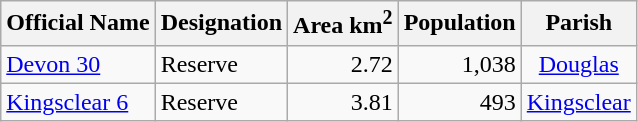<table class="wikitable">
<tr>
<th>Official Name</th>
<th>Designation</th>
<th>Area km<sup>2</sup></th>
<th>Population</th>
<th>Parish</th>
</tr>
<tr>
<td><a href='#'>Devon 30</a></td>
<td>Reserve</td>
<td align="right">2.72</td>
<td align="right">1,038</td>
<td align="center"><a href='#'>Douglas</a></td>
</tr>
<tr>
<td><a href='#'>Kingsclear 6</a></td>
<td>Reserve</td>
<td align="right">3.81</td>
<td align="right">493</td>
<td align="center"><a href='#'>Kingsclear</a></td>
</tr>
</table>
